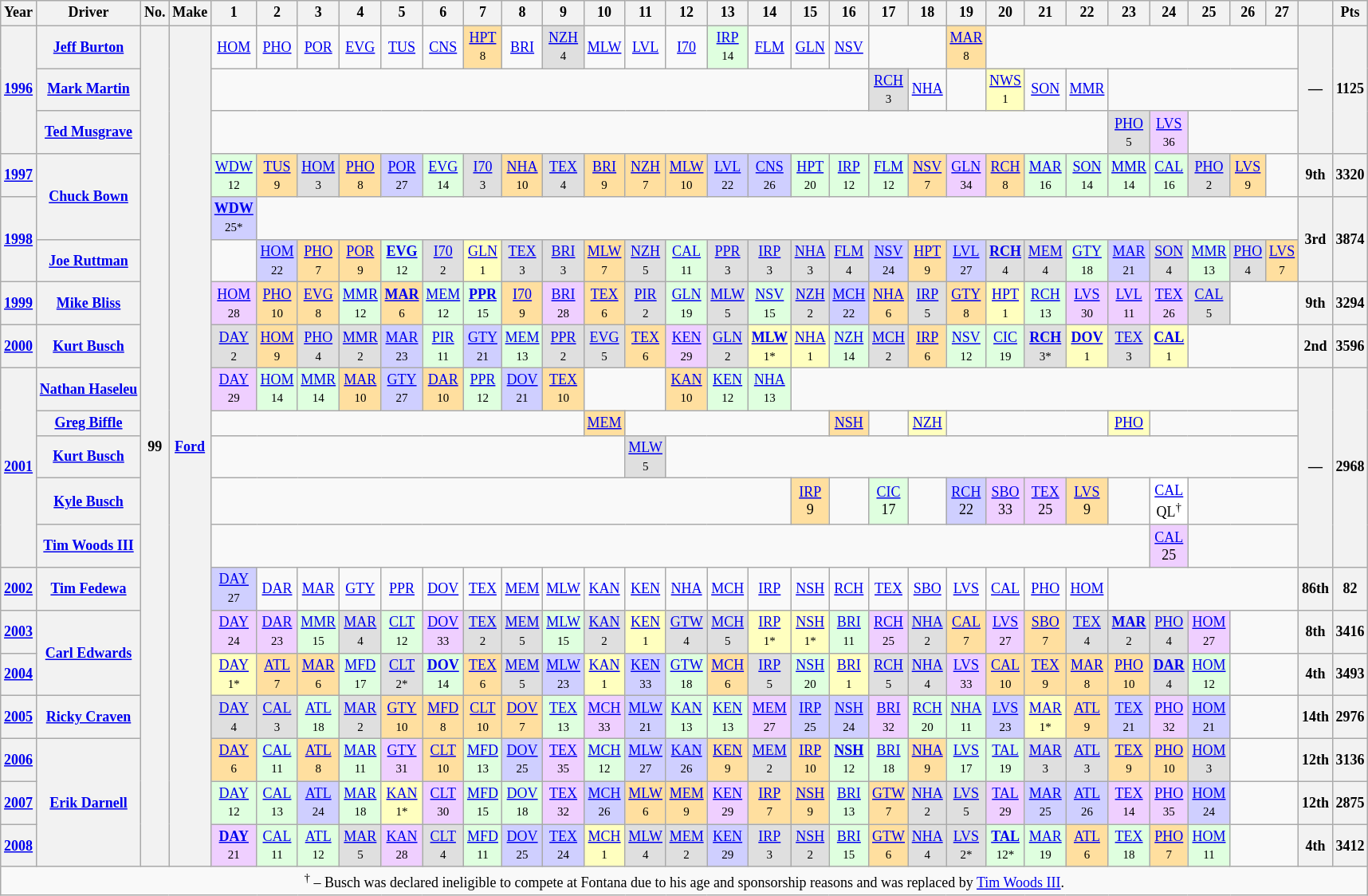<table class="wikitable" style="text-align:center; font-size:75%">
<tr>
<th>Year</th>
<th>Driver</th>
<th>No.</th>
<th>Make</th>
<th>1</th>
<th>2</th>
<th>3</th>
<th>4</th>
<th>5</th>
<th>6</th>
<th>7</th>
<th>8</th>
<th>9</th>
<th>10</th>
<th>11</th>
<th>12</th>
<th>13</th>
<th>14</th>
<th>15</th>
<th>16</th>
<th>17</th>
<th>18</th>
<th>19</th>
<th>20</th>
<th>21</th>
<th>22</th>
<th>23</th>
<th>24</th>
<th>25</th>
<th>26</th>
<th>27</th>
<th></th>
<th>Pts</th>
</tr>
<tr>
<th rowspan=3><a href='#'>1996</a></th>
<th><a href='#'>Jeff Burton</a></th>
<th rowspan=20>99</th>
<th rowspan=20><a href='#'>Ford</a></th>
<td><a href='#'>HOM</a></td>
<td><a href='#'>PHO</a></td>
<td><a href='#'>POR</a></td>
<td><a href='#'>EVG</a></td>
<td><a href='#'>TUS</a></td>
<td><a href='#'>CNS</a></td>
<td style="background:#FFDF9F;"><a href='#'>HPT</a><br><small>8</small></td>
<td><a href='#'>BRI</a></td>
<td style="background:#DFDFDF;"><a href='#'>NZH</a><br><small>4</small></td>
<td><a href='#'>MLW</a></td>
<td><a href='#'>LVL</a></td>
<td><a href='#'>I70</a></td>
<td style="background:#DFFFDF;"><a href='#'>IRP</a><br><small>14</small></td>
<td><a href='#'>FLM</a></td>
<td><a href='#'>GLN</a></td>
<td><a href='#'>NSV</a></td>
<td colspan=2></td>
<td style="background:#FFDF9F;"><a href='#'>MAR</a><br><small>8</small></td>
<td colspan=8></td>
<th rowspan=3>—</th>
<th rowspan=3>1125</th>
</tr>
<tr>
<th><a href='#'>Mark Martin</a></th>
<td colspan=16></td>
<td style="background:#DFDFDF;"><a href='#'>RCH</a><br><small>3</small></td>
<td><a href='#'>NHA</a></td>
<td></td>
<td style="background:#FFFFBF;"><a href='#'>NWS</a><br><small>1</small></td>
<td><a href='#'>SON</a></td>
<td><a href='#'>MMR</a></td>
<td colspan=5></td>
</tr>
<tr>
<th><a href='#'>Ted Musgrave</a></th>
<td colspan=22></td>
<td style="background:#DFDFDF;"><a href='#'>PHO</a><br><small>5</small></td>
<td style="background:#EFCFFF;"><a href='#'>LVS</a><br><small>36</small></td>
<td colspan=3></td>
</tr>
<tr>
<th><a href='#'>1997</a></th>
<th rowspan=2><a href='#'>Chuck Bown</a></th>
<td style="background:#DFFFDF;"><a href='#'>WDW</a><br><small>12</small></td>
<td style="background:#FFDF9F;"><a href='#'>TUS</a><br><small>9</small></td>
<td style="background:#DFDFDF;"><a href='#'>HOM</a><br><small>3</small></td>
<td style="background:#FFDF9F;"><a href='#'>PHO</a><br><small>8</small></td>
<td style="background:#CFCFFF;"><a href='#'>POR</a><br><small>27</small></td>
<td style="background:#DFFFDF;"><a href='#'>EVG</a><br><small>14</small></td>
<td style="background:#DFDFDF;"><a href='#'>I70</a><br><small>3</small></td>
<td style="background:#FFDF9F;"><a href='#'>NHA</a><br><small>10</small></td>
<td style="background:#DFDFDF;"><a href='#'>TEX</a><br><small>4</small></td>
<td style="background:#FFDF9F;"><a href='#'>BRI</a><br><small>9</small></td>
<td style="background:#FFDF9F;"><a href='#'>NZH</a><br><small>7</small></td>
<td style="background:#FFDF9F;"><a href='#'>MLW</a><br><small>10</small></td>
<td style="background:#CFCFFF;"><a href='#'>LVL</a><br><small>22</small></td>
<td style="background:#CFCFFF;"><a href='#'>CNS</a><br><small>26</small></td>
<td style="background:#DFFFDF;"><a href='#'>HPT</a><br><small>20</small></td>
<td style="background:#DFFFDF;"><a href='#'>IRP</a><br><small>12</small></td>
<td style="background:#DFFFDF;"><a href='#'>FLM</a><br><small>12</small></td>
<td style="background:#FFDF9F;"><a href='#'>NSV</a><br><small>7</small></td>
<td style="background:#EFCFFF;"><a href='#'>GLN</a><br><small>34</small></td>
<td style="background:#FFDF9F;"><a href='#'>RCH</a><br><small>8</small></td>
<td style="background:#DFFFDF;"><a href='#'>MAR</a><br><small>16</small></td>
<td style="background:#DFFFDF;"><a href='#'>SON</a><br><small>14</small></td>
<td style="background:#DFFFDF;"><a href='#'>MMR</a><br><small>14</small></td>
<td style="background:#DFFFDF;"><a href='#'>CAL</a><br><small>16</small></td>
<td style="background:#DFDFDF;"><a href='#'>PHO</a><br><small>2</small></td>
<td style="background:#FFDF9F;"><a href='#'>LVS</a><br><small>9</small></td>
<td></td>
<th>9th</th>
<th>3320</th>
</tr>
<tr>
<th rowspan=2><a href='#'>1998</a></th>
<td style="background:#CFCFFF;"><strong><a href='#'>WDW</a></strong><br><small>25*</small></td>
<td colspan=26></td>
<th rowspan=2>3rd</th>
<th rowspan=2>3874</th>
</tr>
<tr>
<th><a href='#'>Joe Ruttman</a></th>
<td></td>
<td style="background:#CFCFFF;"><a href='#'>HOM</a><br><small>22</small></td>
<td style="background:#FFDF9F;"><a href='#'>PHO</a><br><small>7</small></td>
<td style="background:#FFDF9F;"><a href='#'>POR</a><br><small>9</small></td>
<td style="background:#DFFFDF;"><strong><a href='#'>EVG</a></strong><br><small>12</small></td>
<td style="background:#DFDFDF;"><a href='#'>I70</a><br><small>2</small></td>
<td style="background:#FFFFBF;"><a href='#'>GLN</a><br><small>1</small></td>
<td style="background:#DFDFDF;"><a href='#'>TEX</a><br><small>3</small></td>
<td style="background:#DFDFDF;"><a href='#'>BRI</a><br><small>3</small></td>
<td style="background:#FFDF9F;"><a href='#'>MLW</a><br><small>7</small></td>
<td style="background:#DFDFDF;"><a href='#'>NZH</a><br><small>5</small></td>
<td style="background:#DFFFDF;"><a href='#'>CAL</a><br><small>11</small></td>
<td style="background:#DFDFDF;"><a href='#'>PPR</a><br><small>3</small></td>
<td style="background:#DFDFDF;"><a href='#'>IRP</a><br><small>3</small></td>
<td style="background:#DFDFDF;"><a href='#'>NHA</a><br><small>3</small></td>
<td style="background:#DFDFDF;"><a href='#'>FLM</a><br><small>4</small></td>
<td style="background:#CFCFFF;"><a href='#'>NSV</a><br><small>24</small></td>
<td style="background:#FFDF9F;"><a href='#'>HPT</a><br><small>9</small></td>
<td style="background:#CFCFFF;"><a href='#'>LVL</a><br><small>27</small></td>
<td style="background:#DFDFDF;"><strong><a href='#'>RCH</a></strong><br><small>4</small></td>
<td style="background:#DFDFDF;"><a href='#'>MEM</a><br><small>4</small></td>
<td style="background:#DFFFDF;"><a href='#'>GTY</a><br><small>18</small></td>
<td style="background:#CFCFFF;"><a href='#'>MAR</a><br><small>21</small></td>
<td style="background:#DFDFDF;"><a href='#'>SON</a><br><small>4</small></td>
<td style="background:#DFFFDF;"><a href='#'>MMR</a><br><small>13</small></td>
<td style="background:#DFDFDF;"><a href='#'>PHO</a><br><small>4</small></td>
<td style="background:#FFDF9F;"><a href='#'>LVS</a><br><small>7</small></td>
</tr>
<tr>
<th><a href='#'>1999</a></th>
<th><a href='#'>Mike Bliss</a></th>
<td style="background:#EFCFFF;"><a href='#'>HOM</a><br><small>28</small></td>
<td style="background:#FFDF9F;"><a href='#'>PHO</a><br><small>10</small></td>
<td style="background:#FFDF9F;"><a href='#'>EVG</a><br><small>8</small></td>
<td style="background:#DFFFDF;"><a href='#'>MMR</a><br><small>12</small></td>
<td style="background:#FFDF9F;"><strong><a href='#'>MAR</a></strong><br><small>6</small></td>
<td style="background:#DFFFDF;"><a href='#'>MEM</a><br><small>12</small></td>
<td style="background:#DFFFDF;"><strong><a href='#'>PPR</a></strong><br><small>15</small></td>
<td style="background:#FFDF9F;"><a href='#'>I70</a><br><small>9</small></td>
<td style="background:#EFCFFF;"><a href='#'>BRI</a><br><small>28</small></td>
<td style="background:#FFDF9F;"><a href='#'>TEX</a><br><small>6</small></td>
<td style="background:#DFDFDF;"><a href='#'>PIR</a><br><small>2</small></td>
<td style="background:#DFFFDF;"><a href='#'>GLN</a><br><small>19</small></td>
<td style="background:#DFDFDF;"><a href='#'>MLW</a><br><small>5</small></td>
<td style="background:#DFFFDF;"><a href='#'>NSV</a><br><small>15</small></td>
<td style="background:#DFDFDF;"><a href='#'>NZH</a><br><small>2</small></td>
<td style="background:#CFCFFF;"><a href='#'>MCH</a><br><small>22</small></td>
<td style="background:#FFDF9F;"><a href='#'>NHA</a><br><small>6</small></td>
<td style="background:#DFDFDF;"><a href='#'>IRP</a><br><small>5</small></td>
<td style="background:#FFDF9F;"><a href='#'>GTY</a><br><small>8</small></td>
<td style="background:#FFFFBF;"><a href='#'>HPT</a><br><small>1</small></td>
<td style="background:#DFFFDF;"><a href='#'>RCH</a><br><small>13</small></td>
<td style="background:#EFCFFF;"><a href='#'>LVS</a><br><small>30</small></td>
<td style="background:#EFCFFF;"><a href='#'>LVL</a><br><small>11</small></td>
<td style="background:#EFCFFF;"><a href='#'>TEX</a><br><small>26</small></td>
<td style="background:#DFDFDF;"><a href='#'>CAL</a><br><small>5</small></td>
<td colspan=2></td>
<th>9th</th>
<th>3294</th>
</tr>
<tr>
<th><a href='#'>2000</a></th>
<th><a href='#'>Kurt Busch</a></th>
<td style="background:#DFDFDF;"><a href='#'>DAY</a><br><small>2</small></td>
<td style="background:#FFDF9F;"><a href='#'>HOM</a><br><small>9</small></td>
<td style="background:#DFDFDF;"><a href='#'>PHO</a><br><small>4</small></td>
<td style="background:#DFDFDF;"><a href='#'>MMR</a><br><small>2</small></td>
<td style="background:#CFCFFF;"><a href='#'>MAR</a><br><small>23</small></td>
<td style="background:#DFFFDF;"><a href='#'>PIR</a><br><small>11</small></td>
<td style="background:#CFCFFF;"><a href='#'>GTY</a><br><small>21</small></td>
<td style="background:#DFFFDF;"><a href='#'>MEM</a><br><small>13</small></td>
<td style="background:#DFDFDF;"><a href='#'>PPR</a><br><small>2</small></td>
<td style="background:#DFDFDF;"><a href='#'>EVG</a><br><small>5</small></td>
<td style="background:#FFDF9F;"><a href='#'>TEX</a><br><small>6</small></td>
<td style="background:#EFCFFF;"><a href='#'>KEN</a><br><small>29</small></td>
<td style="background:#DFDFDF;"><a href='#'>GLN</a><br><small>2</small></td>
<td style="background:#FFFFBF;"><strong><a href='#'>MLW</a></strong><br><small>1*</small></td>
<td style="background:#FFFFBF;"><a href='#'>NHA</a><br><small>1</small></td>
<td style="background:#DFFFDF;"><a href='#'>NZH</a><br><small>14</small></td>
<td style="background:#DFDFDF;"><a href='#'>MCH</a><br><small>2</small></td>
<td style="background:#FFDF9F;"><a href='#'>IRP</a><br><small>6</small></td>
<td style="background:#DFFFDF;"><a href='#'>NSV</a><br><small>12</small></td>
<td style="background:#DFFFDF;"><a href='#'>CIC</a><br><small>19</small></td>
<td style="background:#DFDFDF;"><strong><a href='#'>RCH</a></strong><br><small>3*</small></td>
<td style="background:#FFFFBF;"><strong><a href='#'>DOV</a></strong><br><small>1</small></td>
<td style="background:#DFDFDF;"><a href='#'>TEX</a><br><small>3</small></td>
<td style="background:#FFFFBF;"><strong><a href='#'>CAL</a></strong><br><small>1</small></td>
<td colspan=3></td>
<th>2nd</th>
<th>3596</th>
</tr>
<tr>
<th rowspan=5><a href='#'>2001</a></th>
<th><a href='#'>Nathan Haseleu</a></th>
<td style="background:#EFCFFF;"><a href='#'>DAY</a><br><small>29</small></td>
<td style="background:#DFFFDF;"><a href='#'>HOM</a><br><small>14</small></td>
<td style="background:#DFFFDF;"><a href='#'>MMR</a><br><small>14</small></td>
<td style="background:#FFDF9F;"><a href='#'>MAR</a><br><small>10</small></td>
<td style="background:#CFCFFF;"><a href='#'>GTY</a><br><small>27</small></td>
<td style="background:#FFDF9F;"><a href='#'>DAR</a><br><small>10</small></td>
<td style="background:#DFFFDF;"><a href='#'>PPR</a><br><small>12</small></td>
<td style="background:#CFCFFF;"><a href='#'>DOV</a><br><small>21</small></td>
<td style="background:#FFDF9F;"><a href='#'>TEX</a><br><small>10</small></td>
<td colspan=2></td>
<td style="background:#FFDF9F;"><a href='#'>KAN</a><br><small>10</small></td>
<td style="background:#DFFFDF;"><a href='#'>KEN</a><br><small>12</small></td>
<td style="background:#DFFFDF;"><a href='#'>NHA</a><br><small>13</small></td>
<td colspan=13></td>
<th rowspan=5>—</th>
<th rowspan=5>2968</th>
</tr>
<tr>
<th><a href='#'>Greg Biffle</a></th>
<td colspan=9></td>
<td style="background:#FFDF9F;"><a href='#'>MEM</a><br></td>
<td colspan=5></td>
<td style="background:#FFDF9F;"><a href='#'>NSH</a><br></td>
<td></td>
<td style="background:#FFFFBF;"><a href='#'>NZH</a><br></td>
<td colspan=4></td>
<td style="background:#FFFFBF;"><a href='#'>PHO</a><br></td>
<td colspan=4></td>
</tr>
<tr>
<th><a href='#'>Kurt Busch</a></th>
<td colspan=10></td>
<td style="background:#DFDFDF;"><a href='#'>MLW</a><br><small>5</small></td>
<td colspan=16></td>
</tr>
<tr>
<th><a href='#'>Kyle Busch</a></th>
<td colspan=14></td>
<td style="background:#FFDF9F;"><a href='#'>IRP</a><br>9</td>
<td></td>
<td style="background:#DFFFDF;"><a href='#'>CIC</a><br>17</td>
<td></td>
<td style="background:#CFCFFF;"><a href='#'>RCH</a><br>22</td>
<td style="background:#EFCFFF;"><a href='#'>SBO</a><br>33</td>
<td style="background:#EFCFFF;"><a href='#'>TEX</a><br>25</td>
<td style="background:#FFDF9F;"><a href='#'>LVS</a><br>9</td>
<td></td>
<td style="background:#FFFFFF;"><a href='#'>CAL</a><br>QL<sup>†</sup></td>
<td colspan=3></td>
</tr>
<tr>
<th><a href='#'>Tim Woods III</a></th>
<td colspan=23></td>
<td style="background:#EFCFFF;"><a href='#'>CAL</a><br>25</td>
<td colspan=3></td>
</tr>
<tr>
<th><a href='#'>2002</a></th>
<th><a href='#'>Tim Fedewa</a></th>
<td style="background:#CFCFFF;"><a href='#'>DAY</a><br><small>27</small></td>
<td><a href='#'>DAR</a></td>
<td><a href='#'>MAR</a></td>
<td><a href='#'>GTY</a></td>
<td><a href='#'>PPR</a></td>
<td><a href='#'>DOV</a></td>
<td><a href='#'>TEX</a></td>
<td><a href='#'>MEM</a></td>
<td><a href='#'>MLW</a></td>
<td><a href='#'>KAN</a></td>
<td><a href='#'>KEN</a></td>
<td><a href='#'>NHA</a></td>
<td><a href='#'>MCH</a></td>
<td><a href='#'>IRP</a></td>
<td><a href='#'>NSH</a></td>
<td><a href='#'>RCH</a></td>
<td><a href='#'>TEX</a></td>
<td><a href='#'>SBO</a></td>
<td><a href='#'>LVS</a></td>
<td><a href='#'>CAL</a></td>
<td><a href='#'>PHO</a></td>
<td><a href='#'>HOM</a></td>
<td colspan=5></td>
<th>86th</th>
<th>82</th>
</tr>
<tr>
<th><a href='#'>2003</a></th>
<th rowspan=2><a href='#'>Carl Edwards</a></th>
<td style="background:#EFCFFF;"><a href='#'>DAY</a><br><small>24</small></td>
<td style="background:#EFCFFF;"><a href='#'>DAR</a><br><small>23</small></td>
<td style="background:#DFFFDF;"><a href='#'>MMR</a><br><small>15</small></td>
<td style="background:#DFDFDF;"><a href='#'>MAR</a><br><small>4</small></td>
<td style="background:#DFFFDF;"><a href='#'>CLT</a><br><small>12</small></td>
<td style="background:#EFCFFF;"><a href='#'>DOV</a><br><small>33</small></td>
<td style="background:#DFDFDF;"><a href='#'>TEX</a><br><small>2</small></td>
<td style="background:#DFDFDF;"><a href='#'>MEM</a><br><small>5</small></td>
<td style="background:#DFFFDF;"><a href='#'>MLW</a><br><small>15</small></td>
<td style="background:#DFDFDF;"><a href='#'>KAN</a><br><small>2</small></td>
<td style="background:#FFFFBF;"><a href='#'>KEN</a><br><small>1</small></td>
<td style="background:#DFDFDF;"><a href='#'>GTW</a><br><small>4</small></td>
<td style="background:#DFDFDF;"><a href='#'>MCH</a><br><small>5</small></td>
<td style="background:#FFFFBF;"><a href='#'>IRP</a><br><small>1*</small></td>
<td style="background:#FFFFBF;"><a href='#'>NSH</a><br><small>1*</small></td>
<td style="background:#DFFFDF;"><a href='#'>BRI</a><br><small>11</small></td>
<td style="background:#EFCFFF;"><a href='#'>RCH</a><br><small>25</small></td>
<td style="background:#DFDFDF;"><a href='#'>NHA</a><br><small>2</small></td>
<td style="background:#FFDF9F;"><a href='#'>CAL</a><br><small>7</small></td>
<td style="background:#EFCFFF;"><a href='#'>LVS</a><br><small>27</small></td>
<td style="background:#FFDF9F;"><a href='#'>SBO</a><br><small>7</small></td>
<td style="background:#DFDFDF;"><a href='#'>TEX</a><br><small>4</small></td>
<td style="background:#DFDFDF;"><strong><a href='#'>MAR</a></strong><br><small>2</small></td>
<td style="background:#DFDFDF;"><a href='#'>PHO</a><br><small>4</small></td>
<td style="background:#EFCFFF;"><a href='#'>HOM</a><br><small>27</small></td>
<td colspan=2></td>
<th>8th</th>
<th>3416</th>
</tr>
<tr>
<th><a href='#'>2004</a></th>
<td style="background:#FFFFBF;"><a href='#'>DAY</a><br><small>1*</small></td>
<td style="background:#FFDF9F;"><a href='#'>ATL</a><br><small>7</small></td>
<td style="background:#FFDF9F;"><a href='#'>MAR</a><br><small>6</small></td>
<td style="background:#DFFFDF;"><a href='#'>MFD</a><br><small>17</small></td>
<td style="background:#DFDFDF;"><a href='#'>CLT</a><br><small>2*</small></td>
<td style="background:#DFFFDF;"><strong><a href='#'>DOV</a></strong><br><small>14</small></td>
<td style="background:#FFDF9F;"><a href='#'>TEX</a><br><small>6</small></td>
<td style="background:#DFDFDF;"><a href='#'>MEM</a><br><small>5</small></td>
<td style="background:#CFCFFF;"><a href='#'>MLW</a><br><small>23</small></td>
<td style="background:#FFFFBF;"><a href='#'>KAN</a><br><small>1</small></td>
<td style="background:#CFCFFF;"><a href='#'>KEN</a><br><small>33</small></td>
<td style="background:#DFFFDF;"><a href='#'>GTW</a><br><small>18</small></td>
<td style="background:#FFDF9F;"><a href='#'>MCH</a><br><small>6</small></td>
<td style="background:#DFDFDF;"><a href='#'>IRP</a><br><small>5</small></td>
<td style="background:#DFFFDF;"><a href='#'>NSH</a><br><small>20</small></td>
<td style="background:#FFFFBF;"><a href='#'>BRI</a><br><small>1</small></td>
<td style="background:#DFDFDF;"><a href='#'>RCH</a><br><small>5</small></td>
<td style="background:#DFDFDF;"><a href='#'>NHA</a><br><small>4</small></td>
<td style="background:#EFCFFF;"><a href='#'>LVS</a><br><small>33</small></td>
<td style="background:#FFDF9F;"><a href='#'>CAL</a><br><small>10</small></td>
<td style="background:#FFDF9F;"><a href='#'>TEX</a><br><small>9</small></td>
<td style="background:#FFDF9F;"><a href='#'>MAR</a><br><small>8</small></td>
<td style="background:#FFDF9F;"><a href='#'>PHO</a><br><small>10</small></td>
<td style="background:#DFDFDF;"><strong><a href='#'>DAR</a></strong><br><small>4</small></td>
<td style="background:#DFFFDF;"><a href='#'>HOM</a><br><small>12</small></td>
<td colspan=2></td>
<th>4th</th>
<th>3493</th>
</tr>
<tr>
<th><a href='#'>2005</a></th>
<th><a href='#'>Ricky Craven</a></th>
<td style="background:#DFDFDF;"><a href='#'>DAY</a><br><small>4</small></td>
<td style="background:#DFDFDF;"><a href='#'>CAL</a><br><small>3</small></td>
<td style="background:#DFFFDF;"><a href='#'>ATL</a><br><small>18</small></td>
<td style="background:#DFDFDF;"><a href='#'>MAR</a><br><small>2</small></td>
<td style="background:#FFDF9F;"><a href='#'>GTY</a><br><small>10</small></td>
<td style="background:#FFDF9F;"><a href='#'>MFD</a><br><small>8</small></td>
<td style="background:#FFDF9F;"><a href='#'>CLT</a><br><small>10</small></td>
<td style="background:#FFDF9F;"><a href='#'>DOV</a><br><small>7</small></td>
<td style="background:#DFFFDF;"><a href='#'>TEX</a><br><small>13</small></td>
<td style="background:#EFCFFF;"><a href='#'>MCH</a><br><small>33</small></td>
<td style="background:#CFCFFF;"><a href='#'>MLW</a><br><small>21</small></td>
<td style="background:#DFFFDF;"><a href='#'>KAN</a><br><small>13</small></td>
<td style="background:#DFFFDF;"><a href='#'>KEN</a><br><small>13</small></td>
<td style="background:#EFCFFF;"><a href='#'>MEM</a><br><small>27</small></td>
<td style="background:#CFCFFF;"><a href='#'>IRP</a><br><small>25</small></td>
<td style="background:#CFCFFF;"><a href='#'>NSH</a><br><small>24</small></td>
<td style="background:#EFCFFF;"><a href='#'>BRI</a><br><small>32</small></td>
<td style="background:#DFFFDF;"><a href='#'>RCH</a><br><small>20</small></td>
<td style="background:#DFFFDF;"><a href='#'>NHA</a><br><small>11</small></td>
<td style="background:#CFCFFF;"><a href='#'>LVS</a><br><small>23</small></td>
<td style="background:#FFFFBF;"><a href='#'>MAR</a><br><small>1*</small></td>
<td style="background:#FFDF9F;"><a href='#'>ATL</a><br><small>9</small></td>
<td style="background:#CFCFFF;"><a href='#'>TEX</a><br><small>21</small></td>
<td style="background:#EFCFFF;"><a href='#'>PHO</a><br><small>32</small></td>
<td style="background:#CFCFFF;"><a href='#'>HOM</a><br><small>21</small></td>
<td colspan=2></td>
<th>14th</th>
<th>2976</th>
</tr>
<tr>
<th><a href='#'>2006</a></th>
<th rowspan=3><a href='#'>Erik Darnell</a></th>
<td style="background:#FFDF9F;"><a href='#'>DAY</a><br><small>6</small></td>
<td style="background:#DFFFDF;"><a href='#'>CAL</a><br><small>11</small></td>
<td style="background:#FFDF9F;"><a href='#'>ATL</a><br><small>8</small></td>
<td style="background:#DFFFDF;"><a href='#'>MAR</a><br><small>11</small></td>
<td style="background:#EFCFFF;"><a href='#'>GTY</a><br><small>31</small></td>
<td style="background:#FFDF9F;"><a href='#'>CLT</a><br><small>10</small></td>
<td style="background:#DFFFDF;"><a href='#'>MFD</a><br><small>13</small></td>
<td style="background:#CFCFFF;"><a href='#'>DOV</a><br><small>25</small></td>
<td style="background:#EFCFFF;"><a href='#'>TEX</a><br><small>35</small></td>
<td style="background:#DFFFDF;"><a href='#'>MCH</a><br><small>12</small></td>
<td style="background:#CFCFFF;"><a href='#'>MLW</a><br><small>27</small></td>
<td style="background:#CFCFFF;"><a href='#'>KAN</a><br><small>26</small></td>
<td style="background:#FFDF9F;"><a href='#'>KEN</a><br><small>9</small></td>
<td style="background:#DFDFDF;"><a href='#'>MEM</a><br><small>2</small></td>
<td style="background:#FFDF9F;"><a href='#'>IRP</a><br><small>10</small></td>
<td style="background:#DFFFDF;"><strong><a href='#'>NSH</a></strong><br><small>12</small></td>
<td style="background:#DFFFDF;"><a href='#'>BRI</a><br><small>18</small></td>
<td style="background:#FFDF9F;"><a href='#'>NHA</a><br><small>9</small></td>
<td style="background:#DFFFDF;"><a href='#'>LVS</a><br><small>17</small></td>
<td style="background:#DFFFDF;"><a href='#'>TAL</a><br><small>19</small></td>
<td style="background:#DFDFDF;"><a href='#'>MAR</a><br><small>3</small></td>
<td style="background:#DFDFDF;"><a href='#'>ATL</a><br><small>3</small></td>
<td style="background:#FFDF9F;"><a href='#'>TEX</a><br><small>9</small></td>
<td style="background:#FFDF9F;"><a href='#'>PHO</a><br><small>10</small></td>
<td style="background:#DFDFDF;"><a href='#'>HOM</a><br><small>3</small></td>
<td colspan=2></td>
<th>12th</th>
<th>3136</th>
</tr>
<tr>
<th><a href='#'>2007</a></th>
<td style="background:#DFFFDF;"><a href='#'>DAY</a><br><small>12</small></td>
<td style="background:#DFFFDF;"><a href='#'>CAL</a><br><small>13</small></td>
<td style="background:#CFCFFF;"><a href='#'>ATL</a><br><small>24</small></td>
<td style="background:#DFFFDF;"><a href='#'>MAR</a><br><small>18</small></td>
<td style="background:#FFFFBF;"><a href='#'>KAN</a><br><small>1*</small></td>
<td style="background:#EFCFFF;"><a href='#'>CLT</a><br><small>30</small></td>
<td style="background:#DFFFDF;"><a href='#'>MFD</a><br><small>15</small></td>
<td style="background:#DFFFDF;"><a href='#'>DOV</a><br><small>18</small></td>
<td style="background:#EFCFFF;"><a href='#'>TEX</a><br><small>32</small></td>
<td style="background:#CFCFFF;"><a href='#'>MCH</a><br><small>26</small></td>
<td style="background:#FFDF9F;"><a href='#'>MLW</a><br><small>6</small></td>
<td style="background:#FFDF9F;"><a href='#'>MEM</a><br><small>9</small></td>
<td style="background:#EFCFFF;"><a href='#'>KEN</a><br><small>29</small></td>
<td style="background:#FFDF9F;"><a href='#'>IRP</a><br><small>7</small></td>
<td style="background:#FFDF9F;"><a href='#'>NSH</a><br><small>9</small></td>
<td style="background:#DFFFDF;"><a href='#'>BRI</a><br><small>13</small></td>
<td style="background:#FFDF9F;"><a href='#'>GTW</a><br><small>7</small></td>
<td style="background:#DFDFDF;"><a href='#'>NHA</a><br><small>2</small></td>
<td style="background:#DFDFDF;"><a href='#'>LVS</a><br><small>5</small></td>
<td style="background:#EFCFFF;"><a href='#'>TAL</a><br><small>29</small></td>
<td style="background:#CFCFFF;"><a href='#'>MAR</a><br><small>25</small></td>
<td style="background:#CFCFFF;"><a href='#'>ATL</a><br><small>26</small></td>
<td style="background:#EFCFFF;"><a href='#'>TEX</a><br><small>14</small></td>
<td style="background:#EFCFFF;"><a href='#'>PHO</a><br><small>35</small></td>
<td style="background:#CFCFFF;"><a href='#'>HOM</a><br><small>24</small></td>
<td colspan=2></td>
<th>12th</th>
<th>2875</th>
</tr>
<tr>
<th><a href='#'>2008</a></th>
<td style="background:#EFCFFF;"><strong><a href='#'>DAY</a></strong><br><small>21</small></td>
<td style="background:#DFFFDF;"><a href='#'>CAL</a><br><small>11</small></td>
<td style="background:#DFFFDF;"><a href='#'>ATL</a><br><small>12</small></td>
<td style="background:#DFDFDF;"><a href='#'>MAR</a><br><small>5</small></td>
<td style="background:#EFCFFF;"><a href='#'>KAN</a><br><small>28</small></td>
<td style="background:#DFDFDF;"><a href='#'>CLT</a><br><small>4</small></td>
<td style="background:#DFFFDF;"><a href='#'>MFD</a><br><small>11</small></td>
<td style="background:#CFCFFF;"><a href='#'>DOV</a><br><small>25</small></td>
<td style="background:#CFCFFF;"><a href='#'>TEX</a><br><small>24</small></td>
<td style="background:#FFFFBF;"><a href='#'>MCH</a><br><small>1</small></td>
<td style="background:#DFDFDF;"><a href='#'>MLW</a><br><small>4</small></td>
<td style="background:#DFDFDF;"><a href='#'>MEM</a><br><small>2</small></td>
<td style="background:#CFCFFF;"><a href='#'>KEN</a><br><small>29</small></td>
<td style="background:#DFDFDF;"><a href='#'>IRP</a><br><small>3</small></td>
<td style="background:#DFDFDF;"><a href='#'>NSH</a><br><small>2</small></td>
<td style="background:#DFFFDF;"><a href='#'>BRI</a><br><small>15</small></td>
<td style="background:#FFDF9F;"><a href='#'>GTW</a><br><small>6</small></td>
<td style="background:#DFDFDF;"><a href='#'>NHA</a><br><small>4</small></td>
<td style="background:#DFDFDF;"><a href='#'>LVS</a><br><small>2*</small></td>
<td style="background:#DFFFDF;"><strong><a href='#'>TAL</a></strong><br><small>12*</small></td>
<td style="background:#DFFFDF;"><a href='#'>MAR</a><br><small>19</small></td>
<td style="background:#FFDF9F;"><a href='#'>ATL</a><br><small>6</small></td>
<td style="background:#DFFFDF;"><a href='#'>TEX</a><br><small>18</small></td>
<td style="background:#FFDF9F;"><a href='#'>PHO</a><br><small>7</small></td>
<td style="background:#DFFFDF;"><a href='#'>HOM</a><br><small>11</small></td>
<td colspan=2></td>
<th>4th</th>
<th>3412</th>
</tr>
<tr>
<td colspan=33><sup>†</sup> – Busch was declared ineligible to compete at Fontana due to his age and sponsorship reasons and was replaced by <a href='#'>Tim Woods III</a>.</td>
</tr>
</table>
